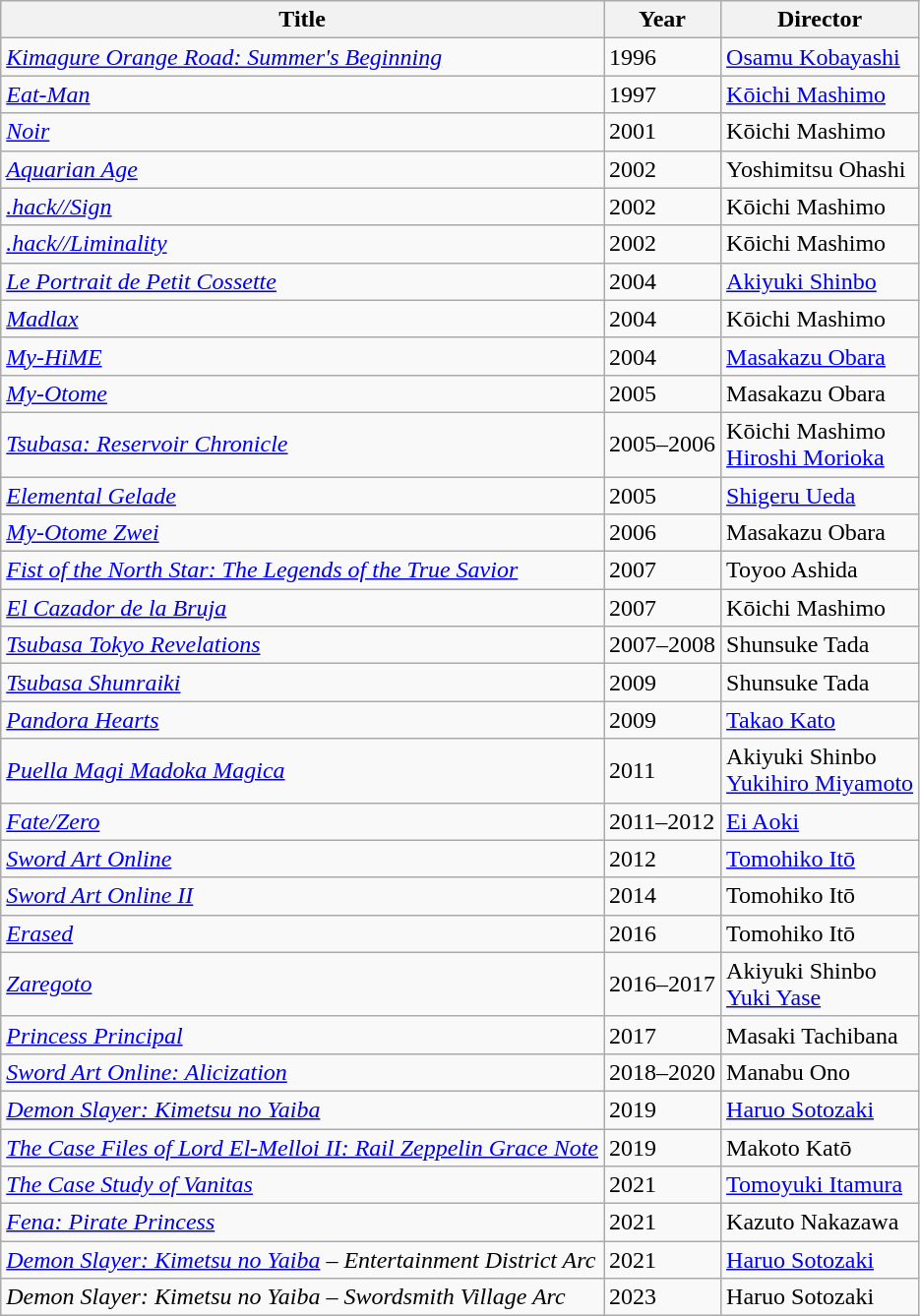<table class="wikitable sortable">
<tr>
<th>Title</th>
<th>Year</th>
<th>Director</th>
</tr>
<tr>
<td><em><a href='#'>Kimagure Orange Road: Summer's Beginning</a></em></td>
<td>1996</td>
<td><a href='#'>Osamu Kobayashi</a></td>
</tr>
<tr>
<td><em><a href='#'>Eat-Man</a></em></td>
<td>1997</td>
<td><a href='#'>Kōichi Mashimo</a></td>
</tr>
<tr>
<td><em><a href='#'>Noir</a></em></td>
<td>2001</td>
<td>Kōichi Mashimo</td>
</tr>
<tr>
<td><em><a href='#'>Aquarian Age</a></em></td>
<td>2002</td>
<td>Yoshimitsu Ohashi</td>
</tr>
<tr>
<td><em><a href='#'>.hack//Sign</a></em></td>
<td>2002</td>
<td>Kōichi Mashimo</td>
</tr>
<tr>
<td><em><a href='#'>.hack//Liminality</a></em></td>
<td>2002</td>
<td>Kōichi Mashimo</td>
</tr>
<tr>
<td><em><a href='#'>Le Portrait de Petit Cossette</a></em></td>
<td>2004</td>
<td><a href='#'>Akiyuki Shinbo</a></td>
</tr>
<tr>
<td><em><a href='#'>Madlax</a></em></td>
<td>2004</td>
<td>Kōichi Mashimo</td>
</tr>
<tr>
<td><em><a href='#'>My-HiME</a></em></td>
<td>2004</td>
<td><a href='#'>Masakazu Obara</a></td>
</tr>
<tr>
<td><em><a href='#'>My-Otome</a></em></td>
<td>2005</td>
<td>Masakazu Obara</td>
</tr>
<tr>
<td><em><a href='#'>Tsubasa: Reservoir Chronicle</a></em></td>
<td>2005–2006</td>
<td>Kōichi Mashimo <br> <a href='#'>Hiroshi Morioka</a></td>
</tr>
<tr>
<td><em><a href='#'>Elemental Gelade</a></em></td>
<td>2005</td>
<td><a href='#'>Shigeru Ueda</a></td>
</tr>
<tr>
<td><em><a href='#'>My-Otome Zwei</a></em></td>
<td>2006</td>
<td>Masakazu Obara</td>
</tr>
<tr>
<td><em><a href='#'>Fist of the North Star: The Legends of the True Savior</a></em></td>
<td>2007</td>
<td>Toyoo Ashida</td>
</tr>
<tr>
<td><em><a href='#'>El Cazador de la Bruja</a></em></td>
<td>2007</td>
<td>Kōichi Mashimo</td>
</tr>
<tr>
<td><em><a href='#'>Tsubasa Tokyo Revelations</a></em></td>
<td>2007–2008</td>
<td>Shunsuke Tada</td>
</tr>
<tr>
<td><em><a href='#'>Tsubasa Shunraiki</a></em></td>
<td>2009</td>
<td>Shunsuke Tada</td>
</tr>
<tr>
<td><em><a href='#'>Pandora Hearts</a></em></td>
<td>2009</td>
<td><a href='#'>Takao Kato</a></td>
</tr>
<tr>
<td><em><a href='#'>Puella Magi Madoka Magica</a></em></td>
<td>2011</td>
<td>Akiyuki Shinbo <br> <a href='#'>Yukihiro Miyamoto</a></td>
</tr>
<tr>
<td><em><a href='#'>Fate/Zero</a></em></td>
<td>2011–2012</td>
<td><a href='#'>Ei Aoki</a></td>
</tr>
<tr>
<td><em><a href='#'>Sword Art Online</a></em></td>
<td>2012</td>
<td><a href='#'>Tomohiko Itō</a></td>
</tr>
<tr>
<td><em><a href='#'>Sword Art Online II</a></em></td>
<td>2014</td>
<td>Tomohiko Itō</td>
</tr>
<tr>
<td><em><a href='#'>Erased</a></em></td>
<td>2016</td>
<td>Tomohiko Itō</td>
</tr>
<tr>
<td><em><a href='#'>Zaregoto</a></em></td>
<td>2016–2017</td>
<td>Akiyuki Shinbo <br> <a href='#'>Yuki Yase</a></td>
</tr>
<tr>
<td><em><a href='#'>Princess Principal</a></em></td>
<td>2017</td>
<td>Masaki Tachibana</td>
</tr>
<tr>
<td><em><a href='#'>Sword Art Online: Alicization</a></em></td>
<td>2018–2020</td>
<td>Manabu Ono</td>
</tr>
<tr>
<td><em><a href='#'>Demon Slayer: Kimetsu no Yaiba</a></em></td>
<td>2019</td>
<td><a href='#'>Haruo Sotozaki</a></td>
</tr>
<tr>
<td><em><a href='#'>The Case Files of Lord El-Melloi II: Rail Zeppelin Grace Note</a></em></td>
<td>2019</td>
<td>Makoto Katō</td>
</tr>
<tr>
<td><em><a href='#'>The Case Study of Vanitas</a></em></td>
<td>2021</td>
<td><a href='#'>Tomoyuki Itamura</a></td>
</tr>
<tr>
<td><em><a href='#'>Fena: Pirate Princess</a></em></td>
<td>2021</td>
<td>Kazuto Nakazawa</td>
</tr>
<tr>
<td><em><a href='#'>Demon Slayer: Kimetsu no Yaiba</a> – Entertainment District Arc</em></td>
<td>2021</td>
<td><a href='#'>Haruo Sotozaki</a></td>
</tr>
<tr>
<td><em>Demon Slayer: Kimetsu no Yaiba – Swordsmith Village Arc</em></td>
<td>2023</td>
<td>Haruo Sotozaki</td>
</tr>
</table>
